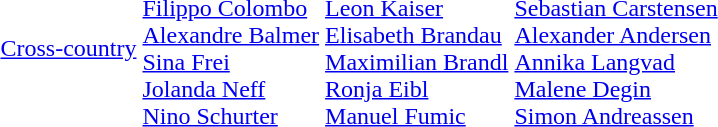<table>
<tr>
<td><a href='#'>Cross-country</a></td>
<td><br><a href='#'>Filippo Colombo</a><br><a href='#'>Alexandre Balmer</a><br><a href='#'>Sina Frei</a><br><a href='#'>Jolanda Neff</a><br><a href='#'>Nino Schurter</a></td>
<td><br><a href='#'>Leon Kaiser</a><br><a href='#'>Elisabeth Brandau</a><br><a href='#'>Maximilian Brandl</a><br><a href='#'>Ronja Eibl</a><br><a href='#'>Manuel Fumic</a></td>
<td><br><a href='#'>Sebastian Carstensen</a><br><a href='#'>Alexander Andersen</a><br><a href='#'>Annika Langvad</a><br><a href='#'>Malene Degin</a><br><a href='#'>Simon Andreassen</a></td>
</tr>
</table>
